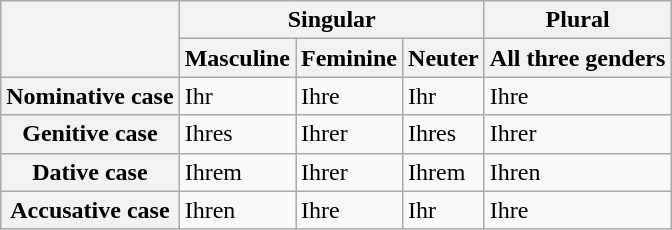<table class="wikitable">
<tr>
<th rowspan="2"></th>
<th colspan="3">Singular</th>
<th>Plural</th>
</tr>
<tr>
<th>Masculine</th>
<th>Feminine</th>
<th>Neuter</th>
<th>All three genders</th>
</tr>
<tr>
<th>Nominative case</th>
<td>Ihr</td>
<td>Ihre</td>
<td>Ihr</td>
<td>Ihre</td>
</tr>
<tr>
<th>Genitive case</th>
<td>Ihres</td>
<td>Ihrer</td>
<td>Ihres</td>
<td>Ihrer</td>
</tr>
<tr>
<th>Dative case</th>
<td>Ihrem</td>
<td>Ihrer</td>
<td>Ihrem</td>
<td>Ihren</td>
</tr>
<tr>
<th>Accusative case</th>
<td>Ihren</td>
<td>Ihre</td>
<td>Ihr</td>
<td>Ihre</td>
</tr>
</table>
